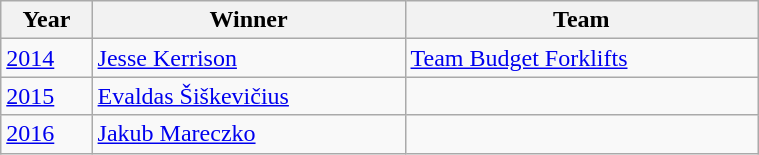<table class="wikitable" style="font-size:100%" width=40%>
<tr>
<th>Year</th>
<th>Winner</th>
<th>Team</th>
</tr>
<tr>
<td><a href='#'>2014</a></td>
<td> <a href='#'>Jesse Kerrison</a></td>
<td><a href='#'>Team Budget Forklifts</a></td>
</tr>
<tr>
<td><a href='#'>2015</a></td>
<td> <a href='#'>Evaldas Šiškevičius</a></td>
<td></td>
</tr>
<tr>
<td><a href='#'>2016</a></td>
<td> <a href='#'>Jakub Mareczko</a></td>
<td></td>
</tr>
</table>
